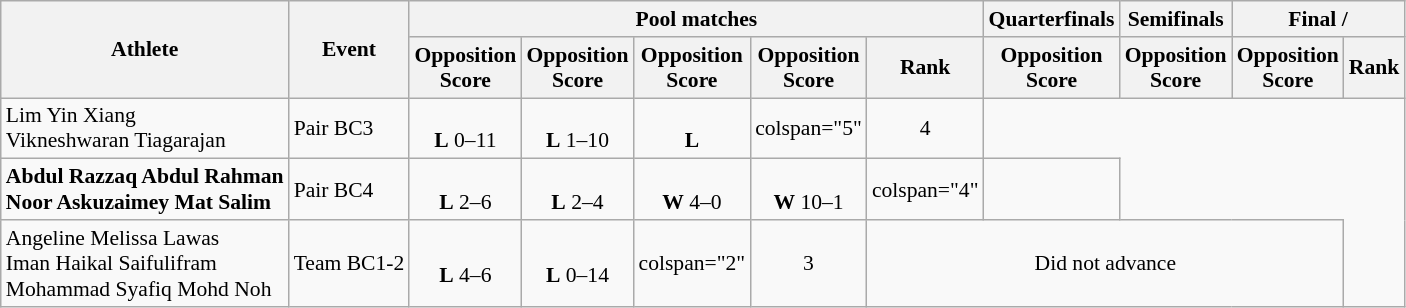<table class=wikitable style="font-size:90%">
<tr>
<th rowspan="2">Athlete</th>
<th rowspan="2">Event</th>
<th colspan="5">Pool matches</th>
<th>Quarterfinals</th>
<th>Semifinals</th>
<th colspan=2>Final / </th>
</tr>
<tr>
<th>Opposition<br>Score</th>
<th>Opposition<br>Score</th>
<th>Opposition<br>Score</th>
<th>Opposition<br>Score</th>
<th>Rank</th>
<th>Opposition<br>Score</th>
<th>Opposition<br>Score</th>
<th>Opposition<br>Score</th>
<th>Rank</th>
</tr>
<tr align=center>
<td align=left>Lim Yin Xiang<br>Vikneshwaran Tiagarajan</td>
<td align=left>Pair BC3</td>
<td><br><strong>L</strong> 0–11</td>
<td><br><strong>L</strong> 1–10</td>
<td><br><strong>L</strong></td>
<td>colspan="5" </td>
<td>4</td>
</tr>
<tr align=center>
<td align=left><strong>Abdul Razzaq Abdul Rahman<br>Noor Askuzaimey Mat Salim</strong></td>
<td align=left>Pair BC4</td>
<td><br><strong>L</strong> 2–6</td>
<td><br><strong>L</strong> 2–4</td>
<td><br><strong>W</strong> 4–0</td>
<td><br><strong>W</strong> 10–1</td>
<td>colspan="4" </td>
<td></td>
</tr>
<tr align=center>
<td align=left>Angeline Melissa Lawas<br>Iman Haikal Saifulifram<br>Mohammad Syafiq Mohd Noh</td>
<td align=left>Team BC1-2</td>
<td><br><strong>L</strong> 4–6</td>
<td><br><strong>L</strong> 0–14</td>
<td>colspan="2" </td>
<td>3</td>
<td colspan="4">Did not advance</td>
</tr>
</table>
